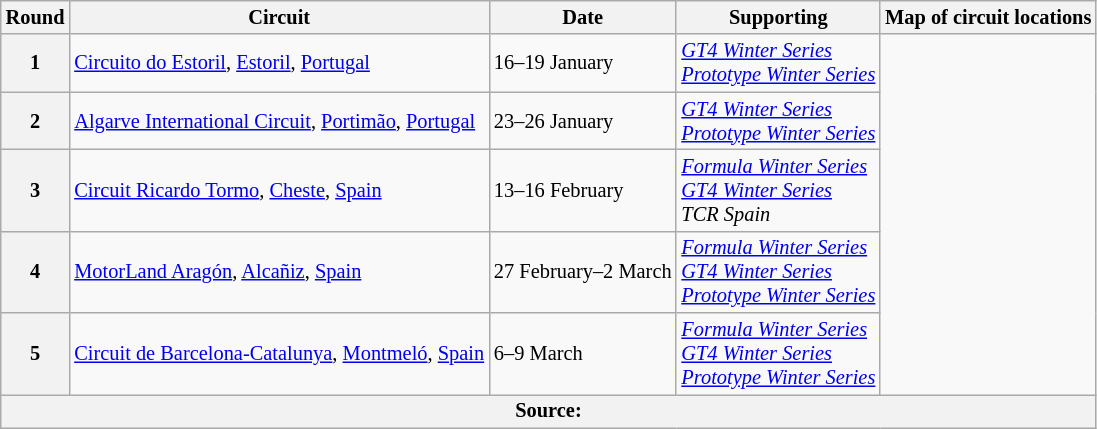<table class="wikitable" style="font-size: 85%">
<tr>
<th>Round</th>
<th>Circuit</th>
<th>Date</th>
<th>Supporting</th>
<th>Map of circuit locations</th>
</tr>
<tr>
<th>1</th>
<td> <a href='#'>Circuito do Estoril</a>, <a href='#'>Estoril</a>, <a href='#'>Portugal</a></td>
<td>16–19 January</td>
<td><em><a href='#'>GT4 Winter Series</a><br><a href='#'>Prototype Winter Series</a></em></td>
<td rowspan="5"></td>
</tr>
<tr>
<th>2</th>
<td> <a href='#'>Algarve International Circuit</a>, <a href='#'>Portimão</a>, <a href='#'>Portugal</a></td>
<td>23–26 January</td>
<td><em><a href='#'>GT4 Winter Series</a><br><a href='#'>Prototype Winter Series</a></em></td>
</tr>
<tr>
<th>3</th>
<td> <a href='#'>Circuit Ricardo Tormo</a>, <a href='#'>Cheste</a>, <a href='#'>Spain</a></td>
<td>13–16 February</td>
<td><em><a href='#'>Formula Winter Series</a><br><a href='#'>GT4 Winter Series</a><br>TCR Spain</em></td>
</tr>
<tr>
<th>4</th>
<td> <a href='#'>MotorLand Aragón</a>, <a href='#'>Alcañiz</a>, <a href='#'>Spain</a></td>
<td>27 February–2 March</td>
<td><em><a href='#'>Formula Winter Series</a><br><a href='#'>GT4 Winter Series</a><br><a href='#'>Prototype Winter Series</a></em></td>
</tr>
<tr>
<th>5</th>
<td> <a href='#'>Circuit de Barcelona-Catalunya</a>, <a href='#'>Montmeló</a>, <a href='#'>Spain</a></td>
<td>6–9 March</td>
<td><em><a href='#'>Formula Winter Series</a><br><a href='#'>GT4 Winter Series</a><br><a href='#'>Prototype Winter Series</a></em></td>
</tr>
<tr>
<th colspan="5">Source:</th>
</tr>
</table>
